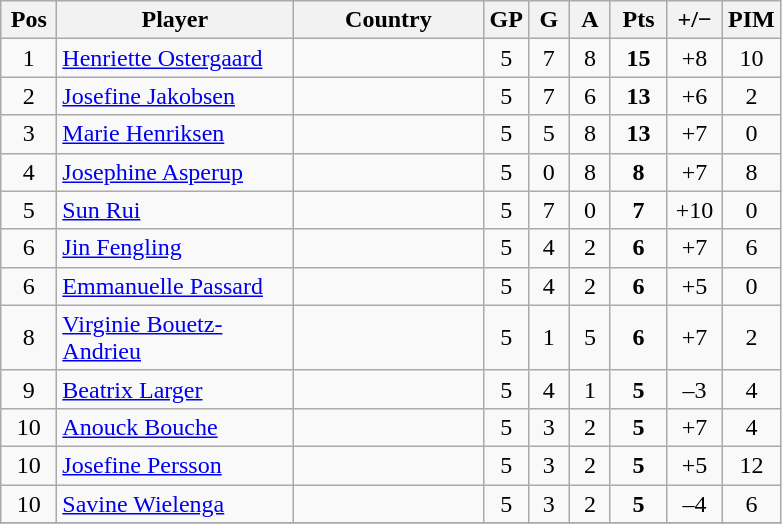<table class="wikitable sortable" style="text-align: center;">
<tr>
<th width=30>Pos</th>
<th width=150>Player</th>
<th width=120>Country</th>
<th width=20>GP</th>
<th width=20>G</th>
<th width=20>A</th>
<th width=30>Pts</th>
<th width=30>+/−</th>
<th width=30>PIM</th>
</tr>
<tr>
<td>1</td>
<td align=left><a href='#'>Henriette Ostergaard</a></td>
<td align=left></td>
<td>5</td>
<td>7</td>
<td>8</td>
<td><strong>15</strong></td>
<td>+8</td>
<td>10</td>
</tr>
<tr>
<td>2</td>
<td align=left><a href='#'>Josefine Jakobsen</a></td>
<td align=left></td>
<td>5</td>
<td>7</td>
<td>6</td>
<td><strong>13</strong></td>
<td>+6</td>
<td>2</td>
</tr>
<tr>
<td>3</td>
<td align=left><a href='#'>Marie Henriksen</a></td>
<td align=left></td>
<td>5</td>
<td>5</td>
<td>8</td>
<td><strong>13</strong></td>
<td>+7</td>
<td>0</td>
</tr>
<tr>
<td>4</td>
<td align=left><a href='#'>Josephine Asperup</a></td>
<td align=left></td>
<td>5</td>
<td>0</td>
<td>8</td>
<td><strong>8</strong></td>
<td>+7</td>
<td>8</td>
</tr>
<tr>
<td>5</td>
<td align=left><a href='#'>Sun Rui</a></td>
<td align=left></td>
<td>5</td>
<td>7</td>
<td>0</td>
<td><strong>7</strong></td>
<td>+10</td>
<td>0</td>
</tr>
<tr>
<td>6</td>
<td align=left><a href='#'>Jin Fengling</a></td>
<td align=left></td>
<td>5</td>
<td>4</td>
<td>2</td>
<td><strong>6</strong></td>
<td>+7</td>
<td>6</td>
</tr>
<tr>
<td>6</td>
<td align=left><a href='#'>Emmanuelle Passard</a></td>
<td align=left></td>
<td>5</td>
<td>4</td>
<td>2</td>
<td><strong>6</strong></td>
<td>+5</td>
<td>0</td>
</tr>
<tr>
<td>8</td>
<td align=left><a href='#'>Virginie Bouetz-Andrieu</a></td>
<td align=left></td>
<td>5</td>
<td>1</td>
<td>5</td>
<td><strong>6</strong></td>
<td>+7</td>
<td>2</td>
</tr>
<tr>
<td>9</td>
<td align=left><a href='#'>Beatrix Larger</a></td>
<td align=left></td>
<td>5</td>
<td>4</td>
<td>1</td>
<td><strong>5</strong></td>
<td>–3</td>
<td>4</td>
</tr>
<tr>
<td>10</td>
<td align=left><a href='#'>Anouck Bouche</a></td>
<td align=left></td>
<td>5</td>
<td>3</td>
<td>2</td>
<td><strong>5</strong></td>
<td>+7</td>
<td>4</td>
</tr>
<tr>
<td>10</td>
<td align=left><a href='#'>Josefine Persson</a></td>
<td align=left></td>
<td>5</td>
<td>3</td>
<td>2</td>
<td><strong>5</strong></td>
<td>+5</td>
<td>12</td>
</tr>
<tr>
<td>10</td>
<td align=left><a href='#'>Savine Wielenga</a></td>
<td align=left></td>
<td>5</td>
<td>3</td>
<td>2</td>
<td><strong>5</strong></td>
<td>–4</td>
<td>6</td>
</tr>
<tr>
</tr>
</table>
